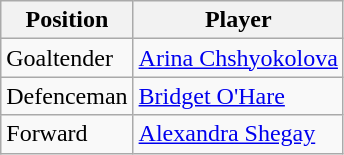<table class="wikitable">
<tr>
<th>Position</th>
<th>Player</th>
</tr>
<tr>
<td>Goaltender</td>
<td> <a href='#'>Arina Chshyokolova</a></td>
</tr>
<tr>
<td>Defenceman</td>
<td> <a href='#'>Bridget O'Hare</a></td>
</tr>
<tr>
<td>Forward</td>
<td> <a href='#'>Alexandra Shegay</a></td>
</tr>
</table>
